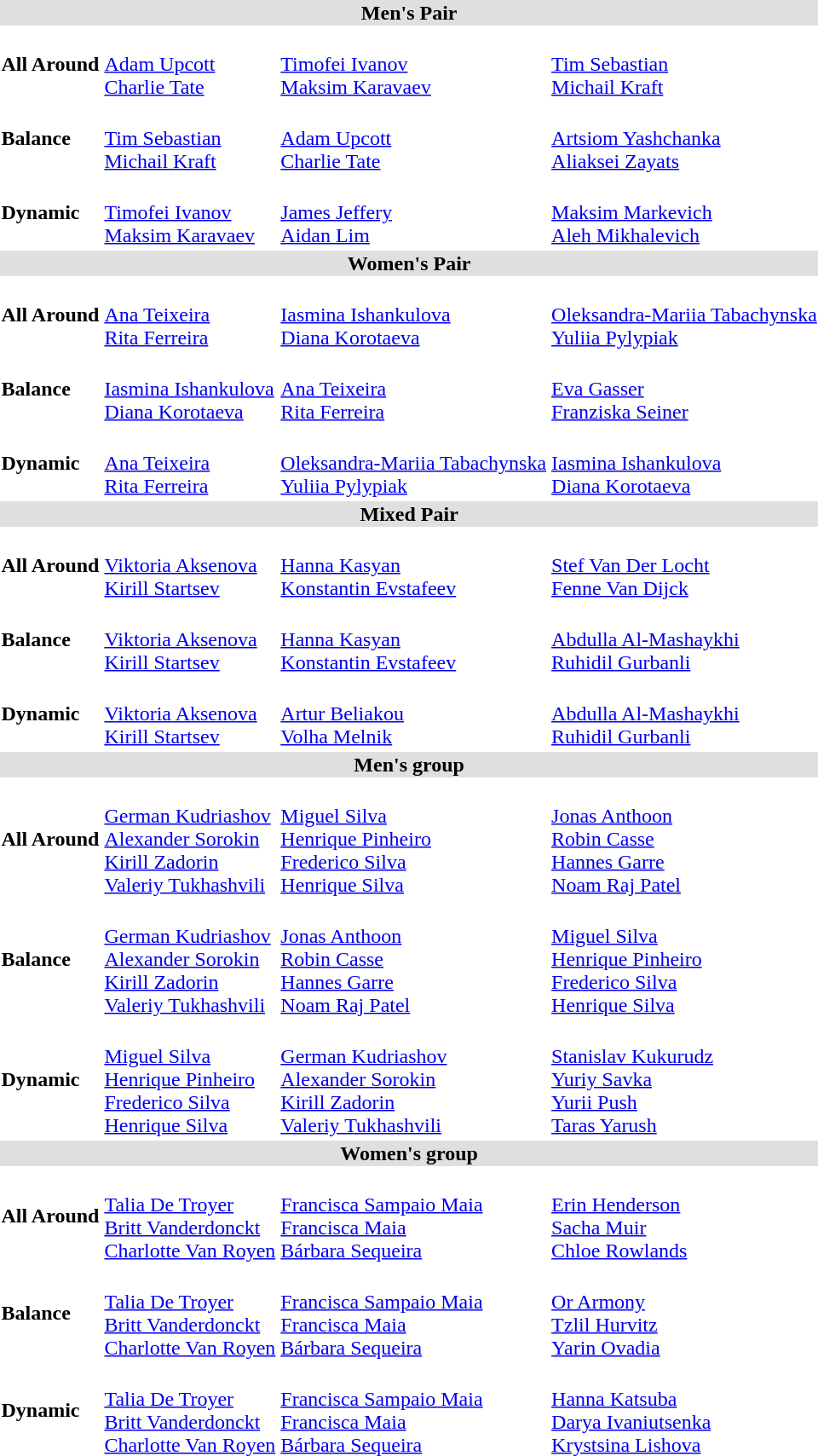<table>
<tr bgcolor="DFDFDF">
<td colspan="4" align="center"><strong>Men's Pair</strong></td>
</tr>
<tr>
<th scope=row style="text-align:left">All Around<br></th>
<td><br><a href='#'>Adam Upcott</a><br><a href='#'>Charlie Tate</a></td>
<td><br><a href='#'>Timofei Ivanov</a><br><a href='#'>Maksim Karavaev</a></td>
<td><br><a href='#'>Tim Sebastian</a><br><a href='#'>Michail Kraft</a></td>
</tr>
<tr>
<th scope=row style="text-align:left">Balance<br></th>
<td><br><a href='#'>Tim Sebastian</a><br><a href='#'>Michail Kraft</a></td>
<td><br><a href='#'>Adam Upcott</a><br><a href='#'>Charlie Tate</a></td>
<td><br><a href='#'>Artsiom Yashchanka</a><br><a href='#'>Aliaksei Zayats</a></td>
</tr>
<tr>
<th scope=row style="text-align:left">Dynamic</th>
<td><br><a href='#'>Timofei Ivanov</a><br><a href='#'>Maksim Karavaev</a></td>
<td><br><a href='#'>James Jeffery</a><br><a href='#'>Aidan Lim</a></td>
<td><br><a href='#'>Maksim Markevich</a><br><a href='#'>Aleh Mikhalevich</a></td>
</tr>
<tr bgcolor="DFDFDF">
<td colspan="4" align="center"><strong>Women's Pair</strong></td>
</tr>
<tr>
<th scope=row style="text-align:left">All Around<br></th>
<td><br><a href='#'>Ana Teixeira</a><br><a href='#'>Rita Ferreira</a></td>
<td><br><a href='#'>Iasmina Ishankulova</a><br><a href='#'>Diana Korotaeva</a></td>
<td><br><a href='#'>Oleksandra-Mariia Tabachynska</a><br><a href='#'>Yuliia Pylypiak</a></td>
</tr>
<tr>
<th scope=row style="text-align:left">Balance</th>
<td><br><a href='#'>Iasmina Ishankulova</a><br><a href='#'>Diana Korotaeva</a></td>
<td><br><a href='#'>Ana Teixeira</a><br><a href='#'>Rita Ferreira</a></td>
<td><br><a href='#'>Eva Gasser</a><br><a href='#'>Franziska Seiner</a></td>
</tr>
<tr>
<th scope=row style="text-align:left">Dynamic<br></th>
<td><br><a href='#'>Ana Teixeira</a><br><a href='#'>Rita Ferreira</a></td>
<td><br><a href='#'>Oleksandra-Mariia Tabachynska</a><br><a href='#'>Yuliia Pylypiak</a></td>
<td><br><a href='#'>Iasmina Ishankulova</a><br><a href='#'>Diana Korotaeva</a></td>
</tr>
<tr bgcolor="DFDFDF">
<td colspan="4" align="center"><strong>Mixed Pair</strong></td>
</tr>
<tr>
<th scope=row style="text-align:left">All Around<br></th>
<td><br><a href='#'>Viktoria Aksenova</a><br><a href='#'>Kirill Startsev</a></td>
<td><br><a href='#'>Hanna Kasyan</a><br><a href='#'>Konstantin Evstafeev</a></td>
<td><br><a href='#'>Stef Van Der Locht</a><br><a href='#'>Fenne Van Dijck</a></td>
</tr>
<tr>
<th scope=row style="text-align:left">Balance</th>
<td><br><a href='#'>Viktoria Aksenova</a><br><a href='#'>Kirill Startsev</a></td>
<td><br><a href='#'>Hanna Kasyan</a><br><a href='#'>Konstantin Evstafeev</a></td>
<td><br><a href='#'>Abdulla Al-Mashaykhi</a><br><a href='#'>Ruhidil Gurbanli</a></td>
</tr>
<tr>
<th scope=row style="text-align:left">Dynamic<br></th>
<td><br><a href='#'>Viktoria Aksenova</a><br><a href='#'>Kirill Startsev</a></td>
<td><br><a href='#'>Artur Beliakou</a><br><a href='#'>Volha Melnik</a></td>
<td><br><a href='#'>Abdulla Al-Mashaykhi</a><br><a href='#'>Ruhidil Gurbanli</a></td>
</tr>
<tr bgcolor="DFDFDF">
<td colspan="4" align="center"><strong>Men's group</strong></td>
</tr>
<tr>
<th scope=row style="text-align:left">All Around<br></th>
<td><br><a href='#'>German Kudriashov</a><br><a href='#'>Alexander Sorokin</a><br><a href='#'>Kirill Zadorin</a><br><a href='#'>Valeriy Tukhashvili</a></td>
<td><br><a href='#'>Miguel Silva</a><br><a href='#'>Henrique Pinheiro</a><br><a href='#'>Frederico Silva</a><br><a href='#'>Henrique Silva</a></td>
<td><br><a href='#'>Jonas Anthoon</a><br><a href='#'>Robin Casse</a><br><a href='#'>Hannes Garre</a><br><a href='#'>Noam Raj Patel</a></td>
</tr>
<tr>
<th scope=row style="text-align:left">Balance</th>
<td><br><a href='#'>German Kudriashov</a><br><a href='#'>Alexander Sorokin</a><br><a href='#'>Kirill Zadorin</a><br><a href='#'>Valeriy Tukhashvili</a></td>
<td><br><a href='#'>Jonas Anthoon</a><br><a href='#'>Robin Casse</a><br><a href='#'>Hannes Garre</a><br><a href='#'>Noam Raj Patel</a></td>
<td><br><a href='#'>Miguel Silva</a><br><a href='#'>Henrique Pinheiro</a><br><a href='#'>Frederico Silva</a><br><a href='#'>Henrique Silva</a></td>
</tr>
<tr>
<th scope=row style="text-align:left">Dynamic<br></th>
<td><br><a href='#'>Miguel Silva</a><br><a href='#'>Henrique Pinheiro</a><br><a href='#'>Frederico Silva</a><br><a href='#'>Henrique Silva</a></td>
<td><br><a href='#'>German Kudriashov</a><br><a href='#'>Alexander Sorokin</a><br><a href='#'>Kirill Zadorin</a><br><a href='#'>Valeriy Tukhashvili</a></td>
<td><br><a href='#'>Stanislav Kukurudz</a><br><a href='#'>Yuriy Savka</a><br><a href='#'>Yurii Push</a><br><a href='#'>Taras Yarush</a></td>
</tr>
<tr bgcolor="DFDFDF">
<td colspan="4" align="center"><strong>Women's group</strong></td>
</tr>
<tr>
<th scope=row style="text-align:left">All Around<br></th>
<td><br><a href='#'>Talia De Troyer</a><br><a href='#'>Britt Vanderdonckt</a><br><a href='#'>Charlotte Van Royen</a></td>
<td><br><a href='#'>Francisca Sampaio Maia</a><br><a href='#'>Francisca Maia</a><br><a href='#'>Bárbara Sequeira</a></td>
<td><br><a href='#'>Erin Henderson</a><br><a href='#'>Sacha Muir</a><br><a href='#'>Chloe Rowlands</a></td>
</tr>
<tr>
<th scope=row style="text-align:left">Balance<br></th>
<td><br><a href='#'>Talia De Troyer</a><br><a href='#'>Britt Vanderdonckt</a><br><a href='#'>Charlotte Van Royen</a></td>
<td><br><a href='#'>Francisca Sampaio Maia</a><br><a href='#'>Francisca Maia</a><br><a href='#'>Bárbara Sequeira</a></td>
<td><br><a href='#'>Or Armony</a><br><a href='#'>Tzlil Hurvitz</a><br><a href='#'>Yarin Ovadia</a></td>
</tr>
<tr>
<th scope=row style="text-align:left">Dynamic</th>
<td><br><a href='#'>Talia De Troyer</a><br><a href='#'>Britt Vanderdonckt</a><br><a href='#'>Charlotte Van Royen</a></td>
<td><br><a href='#'>Francisca Sampaio Maia</a><br><a href='#'>Francisca Maia</a><br><a href='#'>Bárbara Sequeira</a></td>
<td><br><a href='#'>Hanna Katsuba</a><br><a href='#'>Darya Ivaniutsenka</a><br><a href='#'>Krystsina Lishova</a></td>
</tr>
</table>
